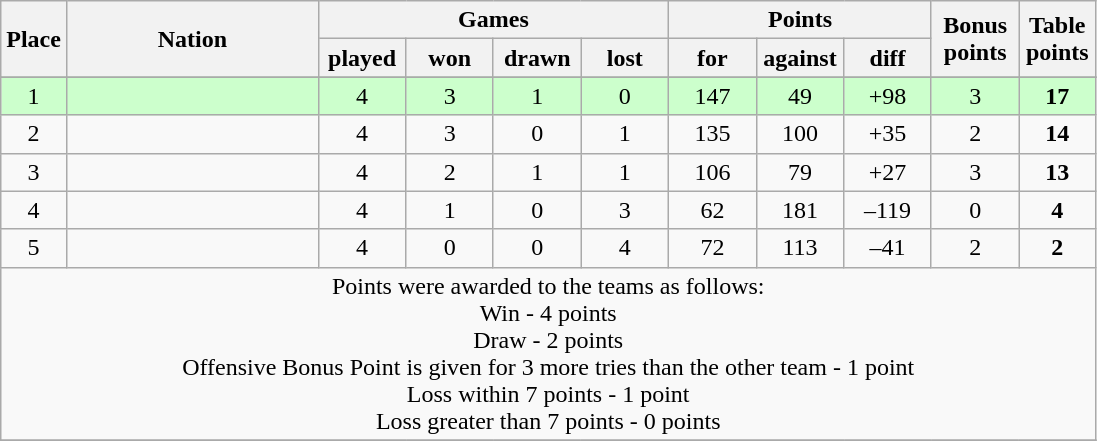<table class="wikitable">
<tr>
<th rowspan=2 width="6%">Place</th>
<th rowspan=2 width="23%">Nation</th>
<th colspan=4 width="40%">Games</th>
<th colspan=3 width="24%">Points</th>
<th rowspan=2 width="8%">Bonus<br>points</th>
<th rowspan=2 width="10%">Table<br>points</th>
</tr>
<tr>
<th width="8%">played</th>
<th width="8%">won</th>
<th width="8%">drawn</th>
<th width="8%">lost</th>
<th width="8%">for</th>
<th width="8%">against</th>
<th width="8%">diff</th>
</tr>
<tr>
</tr>
<tr align=center bgcolor=ccffcc>
<td>1</td>
<td align=left></td>
<td>4</td>
<td>3</td>
<td>1</td>
<td>0</td>
<td>147</td>
<td>49</td>
<td>+98</td>
<td>3</td>
<td><strong>17</strong></td>
</tr>
<tr align=center>
<td>2</td>
<td align=left></td>
<td>4</td>
<td>3</td>
<td>0</td>
<td>1</td>
<td>135</td>
<td>100</td>
<td>+35</td>
<td>2</td>
<td><strong>14</strong></td>
</tr>
<tr align=center>
<td>3</td>
<td align=left></td>
<td>4</td>
<td>2</td>
<td>1</td>
<td>1</td>
<td>106</td>
<td>79</td>
<td>+27</td>
<td>3</td>
<td><strong>13</strong></td>
</tr>
<tr align=center>
<td>4</td>
<td align=left></td>
<td>4</td>
<td>1</td>
<td>0</td>
<td>3</td>
<td>62</td>
<td>181</td>
<td>–119</td>
<td>0</td>
<td><strong>4</strong></td>
</tr>
<tr align=center>
<td>5</td>
<td align=left></td>
<td>4</td>
<td>0</td>
<td>0</td>
<td>4</td>
<td>72</td>
<td>113</td>
<td>–41</td>
<td>2</td>
<td><strong>2</strong></td>
</tr>
<tr>
<td colspan="100%" style="text-align:center;">Points were awarded to the teams as follows:<br>Win - 4 points<br>Draw - 2 points<br> Offensive Bonus Point is given for 3 more tries than the other team - 1 point<br> Loss within 7 points - 1 point<br>Loss greater than 7 points - 0 points</td>
</tr>
<tr>
</tr>
</table>
